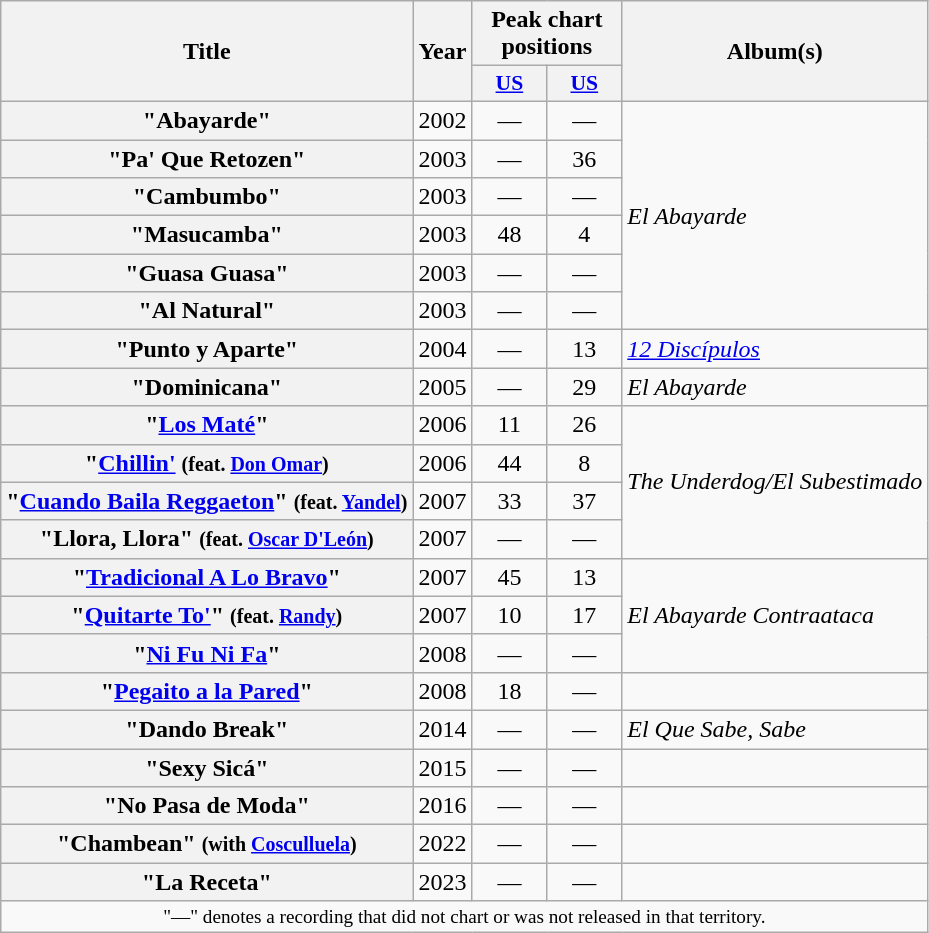<table class="wikitable plainrowheaders">
<tr>
<th rowspan="2">Title</th>
<th rowspan="2">Year</th>
<th colspan="2">Peak chart positions</th>
<th rowspan="2">Album(s)</th>
</tr>
<tr>
<th style="width:3em; font-size:90%;"><a href='#'>US </a></th>
<th style="width:3em; font-size:90%;"><a href='#'>US </a></th>
</tr>
<tr>
<th scope="row">"Abayarde"</th>
<td align="center">2002</td>
<td align="center">—</td>
<td align="center">—</td>
<td align="left" rowspan="6"><em>El Abayarde</em></td>
</tr>
<tr>
<th scope="row">"Pa' Que Retozen"</th>
<td align="center">2003</td>
<td align="center">—</td>
<td align="center">36</td>
</tr>
<tr>
<th scope="row">"Cambumbo"</th>
<td align="center">2003</td>
<td align="center">—</td>
<td align="center">—</td>
</tr>
<tr>
<th scope="row">"Masucamba"</th>
<td align="center">2003</td>
<td align="center">48</td>
<td align="center">4</td>
</tr>
<tr>
<th scope="row">"Guasa Guasa"</th>
<td align="center">2003</td>
<td align="center">—</td>
<td align="center">—</td>
</tr>
<tr>
<th scope="row">"Al Natural"</th>
<td align="center">2003</td>
<td align="center">—</td>
<td align="center">—</td>
</tr>
<tr>
<th scope="row">"Punto y Aparte"</th>
<td align="center">2004</td>
<td align="center">—</td>
<td align="center">13</td>
<td><em><a href='#'>12 Discípulos</a></em></td>
</tr>
<tr>
<th scope="row">"Dominicana"</th>
<td align="center">2005</td>
<td align="center">—</td>
<td align="center">29</td>
<td><em>El Abayarde</em></td>
</tr>
<tr>
<th scope="row">"<a href='#'>Los Maté</a>"</th>
<td align="center">2006</td>
<td align="center">11</td>
<td align="center">26</td>
<td align="left" rowspan="4"><em>The Underdog/El Subestimado</em></td>
</tr>
<tr>
<th scope="row">"<a href='#'>Chillin'</a> <small>(feat. <a href='#'>Don Omar</a>)</small></th>
<td align="center">2006</td>
<td align="center">44</td>
<td align="center">8</td>
</tr>
<tr>
<th scope="row">"<a href='#'>Cuando Baila Reggaeton</a>" <small>(feat. <a href='#'>Yandel</a>)</small></th>
<td align="center">2007</td>
<td align="center">33</td>
<td align="center">37</td>
</tr>
<tr>
<th scope="row">"Llora, Llora" <small>(feat. <a href='#'>Oscar D'León</a>)</small></th>
<td align="center">2007</td>
<td align="center">—</td>
<td align="center">—</td>
</tr>
<tr>
<th scope="row">"<a href='#'>Tradicional A Lo Bravo</a>"</th>
<td align="center">2007</td>
<td align="center">45</td>
<td align="center">13</td>
<td align="left" rowspan="3"><em>El Abayarde Contraataca</em></td>
</tr>
<tr>
<th scope="row">"<a href='#'>Quitarte To'</a>" <small>(feat. <a href='#'>Randy</a>)</small></th>
<td align="center">2007</td>
<td align="center">10</td>
<td align="center">17</td>
</tr>
<tr>
<th scope="row">"<a href='#'>Ni Fu Ni Fa</a>"</th>
<td align="center">2008</td>
<td align="center">—</td>
<td align="center">—</td>
</tr>
<tr>
<th scope="row">"<a href='#'>Pegaito a la Pared</a>"</th>
<td align="center">2008</td>
<td align="center">18</td>
<td align="center">—</td>
<td></td>
</tr>
<tr>
<th scope="row">"Dando Break"</th>
<td align="center">2014</td>
<td align="center">—</td>
<td align="center">—</td>
<td><em>El Que Sabe, Sabe</em></td>
</tr>
<tr>
<th scope="row">"Sexy Sicá"</th>
<td align="center">2015</td>
<td align="center">—</td>
<td align="center">—</td>
<td></td>
</tr>
<tr>
<th scope="row">"No Pasa de Moda"</th>
<td align="center">2016</td>
<td align="center">—</td>
<td align="center">—</td>
<td></td>
</tr>
<tr>
<th scope="row">"Chambean" <small>(with <a href='#'>Cosculluela</a>)</small></th>
<td align="center">2022</td>
<td align="center">—</td>
<td align="center">—</td>
<td></td>
</tr>
<tr>
<th scope="row">"La Receta"</th>
<td align="center">2023</td>
<td align="center">—</td>
<td align="center">—</td>
<td></td>
</tr>
<tr>
<td colspan="9" style="font-size:80%" align="center">"—" denotes a recording that did not chart or was not released in that territory.</td>
</tr>
</table>
